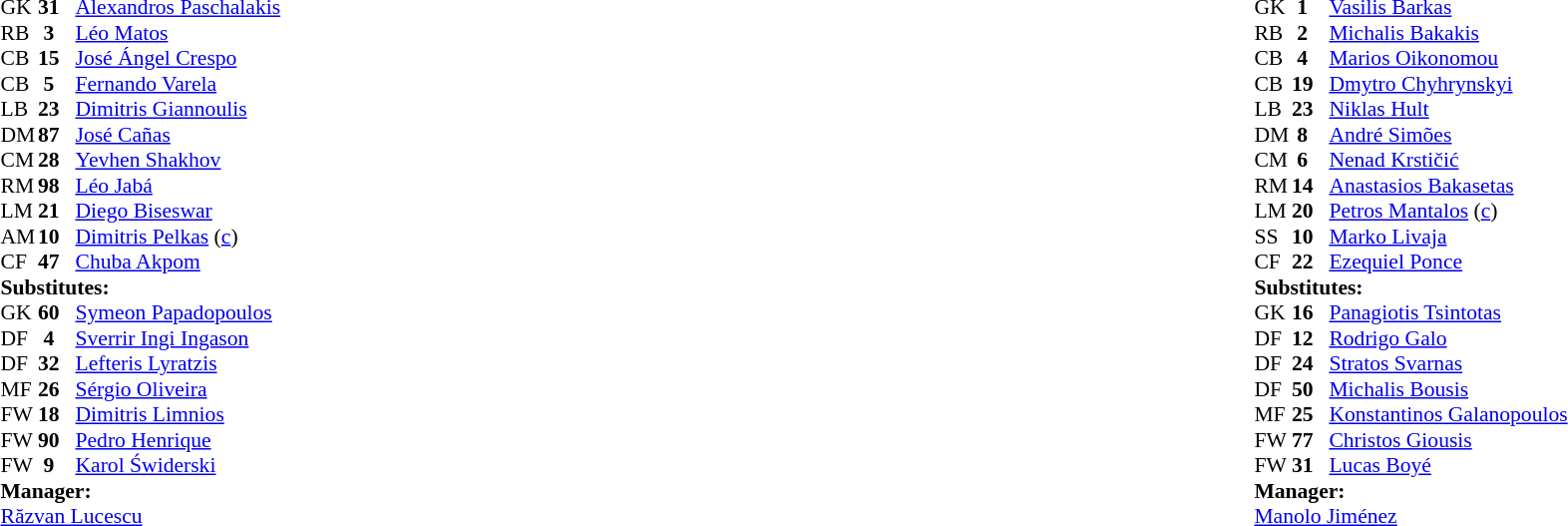<table width="100%">
<tr>
<td valign="top" width="50%"><br><table style="font-size: 90%" cellspacing="0" cellpadding="0">
<tr>
<th width="25"></th>
<th width="25"></th>
</tr>
<tr>
<td>GK</td>
<td><strong>31</strong></td>
<td> <a href='#'>Alexandros Paschalakis</a></td>
</tr>
<tr>
<td>RB</td>
<td><strong> 3</strong></td>
<td> <a href='#'>Léo Matos</a></td>
</tr>
<tr>
<td>CB</td>
<td><strong>15</strong></td>
<td> <a href='#'>José Ángel Crespo</a></td>
</tr>
<tr>
<td>CB</td>
<td><strong> 5</strong></td>
<td> <a href='#'>Fernando Varela</a></td>
</tr>
<tr>
<td>LB</td>
<td><strong>23</strong></td>
<td> <a href='#'>Dimitris Giannoulis</a></td>
</tr>
<tr>
<td>DM</td>
<td><strong>87</strong></td>
<td> <a href='#'>José Cañas</a></td>
</tr>
<tr>
<td>CM</td>
<td><strong>28</strong></td>
<td> <a href='#'>Yevhen Shakhov</a></td>
</tr>
<tr>
<td>RM</td>
<td><strong>98</strong></td>
<td> <a href='#'>Léo Jabá</a></td>
<td></td>
<td></td>
</tr>
<tr>
<td>LM</td>
<td><strong>21</strong></td>
<td> <a href='#'>Diego Biseswar</a></td>
<td></td>
<td></td>
</tr>
<tr>
<td>AM</td>
<td><strong>10</strong></td>
<td> <a href='#'>Dimitris Pelkas</a> (<a href='#'>c</a>)</td>
<td></td>
<td></td>
</tr>
<tr>
<td>CF</td>
<td><strong>47</strong></td>
<td> <a href='#'>Chuba Akpom</a></td>
<td></td>
</tr>
<tr>
<td colspan=4><strong>Substitutes:</strong></td>
</tr>
<tr>
<td>GK</td>
<td><strong>60</strong></td>
<td> <a href='#'>Symeon Papadopoulos</a></td>
</tr>
<tr>
<td>DF</td>
<td><strong> 4</strong></td>
<td> <a href='#'>Sverrir Ingi Ingason</a></td>
<td></td>
<td></td>
</tr>
<tr>
<td>DF</td>
<td><strong>32</strong></td>
<td> <a href='#'>Lefteris Lyratzis</a></td>
</tr>
<tr>
<td>MF</td>
<td><strong>26</strong></td>
<td> <a href='#'>Sérgio Oliveira</a></td>
<td></td>
<td></td>
</tr>
<tr>
<td>FW</td>
<td><strong>18</strong></td>
<td> <a href='#'>Dimitris Limnios</a></td>
<td></td>
<td></td>
</tr>
<tr>
<td>FW</td>
<td><strong>90</strong></td>
<td> <a href='#'>Pedro Henrique</a></td>
</tr>
<tr>
<td>FW</td>
<td><strong> 9</strong></td>
<td> <a href='#'>Karol Świderski</a></td>
</tr>
<tr>
<td colspan=4><strong>Manager:</strong></td>
</tr>
<tr>
<td colspan="4"> <a href='#'>Răzvan Lucescu</a></td>
</tr>
</table>
</td>
<td valign="top" width="50%"><br><table style="font-size: 90%" cellspacing="0" cellpadding="0" align="center">
<tr>
<th width="25"></th>
<th width="25"></th>
</tr>
<tr>
<td>GK</td>
<td><strong> 1</strong></td>
<td> <a href='#'>Vasilis Barkas</a></td>
</tr>
<tr>
<td>RB</td>
<td><strong> 2</strong></td>
<td> <a href='#'>Michalis Bakakis</a></td>
<td></td>
<td> </td>
</tr>
<tr>
<td>CB</td>
<td><strong> 4</strong></td>
<td> <a href='#'>Marios Oikonomou</a></td>
<td></td>
</tr>
<tr>
<td>CB</td>
<td><strong>19</strong></td>
<td> <a href='#'>Dmytro Chyhrynskyi</a></td>
</tr>
<tr>
<td>LB</td>
<td><strong>23</strong></td>
<td> <a href='#'>Niklas Hult</a></td>
</tr>
<tr>
<td>DM</td>
<td><strong> 8</strong></td>
<td> <a href='#'>André Simões</a></td>
</tr>
<tr>
<td>CM</td>
<td><strong> 6</strong></td>
<td> <a href='#'>Nenad Krstičić</a></td>
<td></td>
<td> </td>
</tr>
<tr>
<td>RM</td>
<td><strong>14</strong></td>
<td> <a href='#'>Anastasios Bakasetas</a></td>
<td></td>
<td> </td>
</tr>
<tr>
<td>LM</td>
<td><strong>20</strong></td>
<td> <a href='#'>Petros Mantalos</a> (<a href='#'>c</a>)</td>
</tr>
<tr>
<td>SS</td>
<td><strong>10</strong></td>
<td> <a href='#'>Marko Livaja</a></td>
<td></td>
</tr>
<tr>
<td>CF</td>
<td><strong>22</strong></td>
<td> <a href='#'>Ezequiel Ponce</a></td>
<td></td>
</tr>
<tr>
<td colspan=4><strong>Substitutes:</strong></td>
</tr>
<tr>
<td>GK</td>
<td><strong>16</strong></td>
<td> <a href='#'>Panagiotis Tsintotas</a></td>
</tr>
<tr>
<td>DF</td>
<td><strong>12</strong></td>
<td> <a href='#'>Rodrigo Galo</a></td>
<td></td>
<td> </td>
</tr>
<tr>
<td>DF</td>
<td><strong>24</strong></td>
<td> <a href='#'>Stratos Svarnas</a></td>
</tr>
<tr>
<td>DF</td>
<td><strong>50</strong></td>
<td> <a href='#'>Michalis Bousis</a></td>
</tr>
<tr>
<td>MF</td>
<td><strong>25</strong></td>
<td> <a href='#'>Konstantinos Galanopoulos</a></td>
<td></td>
<td> </td>
</tr>
<tr>
<td>FW</td>
<td><strong>77</strong></td>
<td> <a href='#'>Christos Giousis</a></td>
</tr>
<tr>
<td>FW</td>
<td><strong>31</strong></td>
<td> <a href='#'>Lucas Boyé</a></td>
<td></td>
<td> </td>
</tr>
<tr>
<td colspan=4><strong>Manager:</strong></td>
</tr>
<tr>
<td colspan="4"> <a href='#'>Manolo Jiménez</a></td>
</tr>
</table>
</td>
</tr>
</table>
